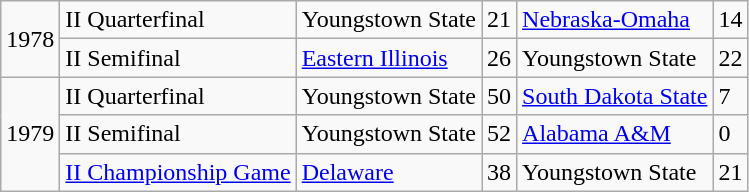<table class="wikitable">
<tr>
<td rowspan=2>1978</td>
<td>II Quarterfinal</td>
<td>Youngstown State</td>
<td>21</td>
<td><a href='#'>Nebraska-Omaha</a></td>
<td>14</td>
</tr>
<tr>
<td>II Semifinal</td>
<td><a href='#'>Eastern Illinois</a></td>
<td>26</td>
<td>Youngstown State</td>
<td>22</td>
</tr>
<tr>
<td rowspan=3>1979</td>
<td>II Quarterfinal</td>
<td>Youngstown State</td>
<td>50</td>
<td><a href='#'>South Dakota State</a></td>
<td>7</td>
</tr>
<tr>
<td>II Semifinal</td>
<td>Youngstown State</td>
<td>52</td>
<td><a href='#'>Alabama A&M</a></td>
<td>0</td>
</tr>
<tr>
<td><a href='#'>II Championship Game</a></td>
<td><a href='#'>Delaware</a></td>
<td>38</td>
<td>Youngstown State</td>
<td>21</td>
</tr>
</table>
